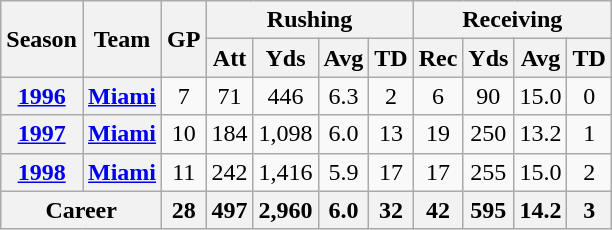<table class="wikitable" style="text-align:center;">
<tr>
<th rowspan="2">Season</th>
<th rowspan="2">Team</th>
<th rowspan="2">GP</th>
<th colspan="4">Rushing</th>
<th colspan="4">Receiving</th>
</tr>
<tr>
<th>Att</th>
<th>Yds</th>
<th>Avg</th>
<th>TD</th>
<th>Rec</th>
<th>Yds</th>
<th>Avg</th>
<th>TD</th>
</tr>
<tr>
<th><a href='#'>1996</a></th>
<th><a href='#'>Miami</a></th>
<td>7</td>
<td>71</td>
<td>446</td>
<td>6.3</td>
<td>2</td>
<td>6</td>
<td>90</td>
<td>15.0</td>
<td>0</td>
</tr>
<tr>
<th><a href='#'>1997</a></th>
<th><a href='#'>Miami</a></th>
<td>10</td>
<td>184</td>
<td>1,098</td>
<td>6.0</td>
<td>13</td>
<td>19</td>
<td>250</td>
<td>13.2</td>
<td>1</td>
</tr>
<tr>
<th><a href='#'>1998</a></th>
<th><a href='#'>Miami</a></th>
<td>11</td>
<td>242</td>
<td>1,416</td>
<td>5.9</td>
<td>17</td>
<td>17</td>
<td>255</td>
<td>15.0</td>
<td>2</td>
</tr>
<tr>
<th colspan="2">Career</th>
<th>28</th>
<th>497</th>
<th>2,960</th>
<th>6.0</th>
<th>32</th>
<th>42</th>
<th>595</th>
<th>14.2</th>
<th>3</th>
</tr>
</table>
